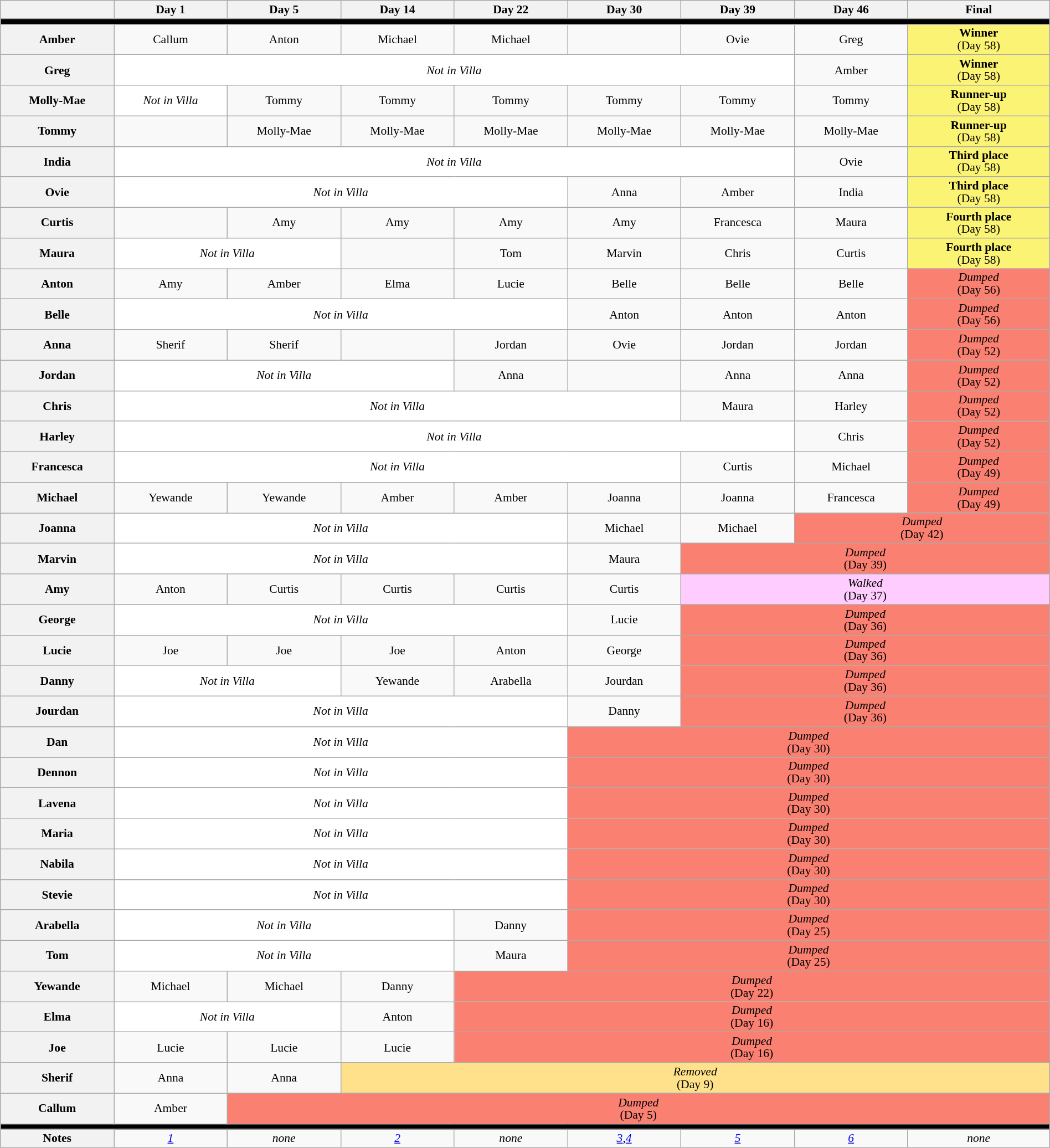<table class="wikitable nowrap" style="text-align:center; font-size:90%; line-height:15px; width:100%">
<tr>
<th style="width:8%"></th>
<th style="width:8%">Day 1</th>
<th style="width:8%">Day 5</th>
<th style="width:8%">Day 14</th>
<th style="width:8%">Day 22</th>
<th style="width:8%">Day 30</th>
<th style="width:8%">Day 39</th>
<th style="width:8%">Day 46</th>
<th style="width:10%">Final</th>
</tr>
<tr>
<th colspan="9" style="background:#000"></th>
</tr>
<tr>
<th>Amber</th>
<td>Callum</td>
<td>Anton</td>
<td>Michael</td>
<td>Michael</td>
<td></td>
<td>Ovie</td>
<td>Greg</td>
<td style="background:#FBF373"><strong>Winner</strong><br> (Day 58)</td>
</tr>
<tr>
<th>Greg</th>
<td colspan="6" style="background:#fff;"><em>Not in Villa</em></td>
<td>Amber</td>
<td style="background:#FBF373"><strong>Winner</strong><br> (Day 58)</td>
</tr>
<tr>
<th>Molly-Mae</th>
<td style="background:#fff;"><em>Not in Villa</em></td>
<td>Tommy</td>
<td>Tommy</td>
<td>Tommy</td>
<td>Tommy</td>
<td>Tommy</td>
<td>Tommy</td>
<td style="background:#FBF373"><strong>Runner-up</strong><br> (Day 58)</td>
</tr>
<tr>
<th>Tommy</th>
<td></td>
<td>Molly-Mae</td>
<td>Molly-Mae</td>
<td>Molly-Mae</td>
<td>Molly-Mae</td>
<td>Molly-Mae</td>
<td>Molly-Mae</td>
<td style="background:#FBF373"><strong>Runner-up</strong><br> (Day 58)</td>
</tr>
<tr>
<th>India</th>
<td colspan="6" style="background:#fff;"><em>Not in Villa</em></td>
<td>Ovie</td>
<td style="background:#FBF373"><strong>Third place</strong><br> (Day 58)</td>
</tr>
<tr>
<th>Ovie</th>
<td colspan="4" style="background:#fff;"><em>Not in Villa</em></td>
<td>Anna</td>
<td>Amber</td>
<td>India</td>
<td style="background:#FBF373"><strong>Third place</strong><br> (Day 58)</td>
</tr>
<tr>
<th>Curtis</th>
<td></td>
<td>Amy</td>
<td>Amy</td>
<td>Amy</td>
<td>Amy</td>
<td>Francesca</td>
<td>Maura</td>
<td style="background:#FBF373"><strong>Fourth place</strong><br> (Day 58)</td>
</tr>
<tr>
<th>Maura</th>
<td colspan="2" style="background:#fff;"><em>Not in Villa</em></td>
<td></td>
<td>Tom</td>
<td>Marvin</td>
<td>Chris</td>
<td>Curtis</td>
<td style="background:#FBF373"><strong>Fourth place</strong><br> (Day 58)</td>
</tr>
<tr>
<th>Anton</th>
<td>Amy</td>
<td>Amber</td>
<td>Elma</td>
<td>Lucie</td>
<td>Belle</td>
<td>Belle</td>
<td>Belle</td>
<td style="background:salmon;"><em>Dumped</em><br> (Day 56)</td>
</tr>
<tr>
<th>Belle</th>
<td colspan="4" style="background:#fff;"><em>Not in Villa</em></td>
<td>Anton</td>
<td>Anton</td>
<td>Anton</td>
<td style="background:salmon;"><em>Dumped</em><br> (Day 56)</td>
</tr>
<tr>
<th>Anna</th>
<td>Sherif</td>
<td>Sherif</td>
<td></td>
<td>Jordan</td>
<td>Ovie</td>
<td>Jordan</td>
<td>Jordan</td>
<td style="background:salmon;"><em>Dumped</em><br> (Day 52)</td>
</tr>
<tr>
<th>Jordan</th>
<td colspan="3" style="background:#fff;"><em>Not in Villa</em></td>
<td>Anna</td>
<td></td>
<td>Anna</td>
<td>Anna</td>
<td style="background:salmon;"><em>Dumped</em><br> (Day 52)</td>
</tr>
<tr>
<th>Chris</th>
<td colspan="5" style="background:#fff;"><em>Not in Villa</em></td>
<td>Maura</td>
<td>Harley</td>
<td style="background:salmon;"><em>Dumped</em><br> (Day 52)</td>
</tr>
<tr>
<th>Harley</th>
<td colspan="6" style="background:#fff;"><em>Not in Villa</em></td>
<td>Chris</td>
<td style="background:salmon;"><em>Dumped</em><br> (Day 52)</td>
</tr>
<tr>
<th>Francesca</th>
<td colspan="5" style="background:#fff;"><em>Not in Villa</em></td>
<td>Curtis</td>
<td>Michael</td>
<td style="background:salmon;"><em>Dumped</em><br> (Day 49)</td>
</tr>
<tr>
<th>Michael</th>
<td>Yewande</td>
<td>Yewande</td>
<td>Amber</td>
<td>Amber</td>
<td>Joanna</td>
<td>Joanna</td>
<td>Francesca</td>
<td style="background:salmon;"><em>Dumped</em><br> (Day 49)</td>
</tr>
<tr>
<th>Joanna</th>
<td colspan="4" style="background:#fff;"><em>Not in Villa</em></td>
<td>Michael</td>
<td>Michael</td>
<td colspan="2" style="background:salmon;"><em>Dumped</em><br> (Day 42)</td>
</tr>
<tr>
<th>Marvin</th>
<td colspan="4" style="background:#fff;"><em>Not in Villa</em></td>
<td>Maura</td>
<td colspan="3" style="background:salmon;"><em>Dumped</em><br> (Day 39)</td>
</tr>
<tr>
<th>Amy</th>
<td>Anton</td>
<td>Curtis</td>
<td>Curtis</td>
<td>Curtis</td>
<td>Curtis</td>
<td colspan="3" style="background:#FCF"><em>Walked</em><br> (Day 37)</td>
</tr>
<tr>
<th>George</th>
<td colspan="4" style="background:#fff;"><em>Not in Villa</em></td>
<td>Lucie</td>
<td colspan="3" style="background:salmon;"><em>Dumped</em><br> (Day 36)</td>
</tr>
<tr>
<th>Lucie</th>
<td>Joe</td>
<td>Joe</td>
<td>Joe</td>
<td>Anton</td>
<td>George</td>
<td colspan="3" style="background:salmon;"><em>Dumped</em><br> (Day 36)</td>
</tr>
<tr>
<th>Danny</th>
<td colspan="2" style="background:#fff;"><em>Not in Villa</em></td>
<td>Yewande</td>
<td>Arabella</td>
<td>Jourdan</td>
<td colspan="3" style="background:salmon;"><em>Dumped</em><br> (Day 36)</td>
</tr>
<tr>
<th>Jourdan</th>
<td colspan="4" style="background:#fff;"><em>Not in Villa</em></td>
<td>Danny</td>
<td colspan="3" style="background:salmon;"><em>Dumped</em><br> (Day 36)</td>
</tr>
<tr>
<th>Dan</th>
<td colspan="4" style="background:#fff;"><em>Not in Villa</em></td>
<td colspan="4" style="background:salmon;"><em>Dumped</em><br> (Day 30)</td>
</tr>
<tr>
<th>Dennon</th>
<td colspan="4" style="background:#fff;"><em>Not in Villa</em></td>
<td colspan="4" style="background:salmon;"><em>Dumped</em><br> (Day 30)</td>
</tr>
<tr>
<th>Lavena</th>
<td colspan="4" style="background:#fff;"><em>Not in Villa</em></td>
<td colspan="4" style="background:salmon;"><em>Dumped</em><br> (Day 30)</td>
</tr>
<tr>
<th>Maria</th>
<td colspan="4" style="background:#fff;"><em>Not in Villa</em></td>
<td colspan="4" style="background:salmon;"><em>Dumped</em><br> (Day 30)</td>
</tr>
<tr>
<th>Nabila</th>
<td colspan="4" style="background:#fff;"><em>Not in Villa</em></td>
<td colspan="4" style="background:salmon;"><em>Dumped</em><br> (Day 30)</td>
</tr>
<tr>
<th>Stevie</th>
<td colspan="4" style="background:#fff;"><em>Not in Villa</em></td>
<td colspan="4" style="background:salmon;"><em>Dumped</em><br> (Day 30)</td>
</tr>
<tr>
<th>Arabella</th>
<td colspan="3" style="background:#fff;"><em>Not in Villa</em></td>
<td>Danny</td>
<td colspan="4" style="background:salmon;"><em>Dumped</em><br> (Day 25)</td>
</tr>
<tr>
<th>Tom</th>
<td colspan="3" style="background:#fff;"><em>Not in Villa</em></td>
<td>Maura</td>
<td colspan="4" style="background:salmon;"><em>Dumped</em><br> (Day 25)</td>
</tr>
<tr>
<th>Yewande</th>
<td>Michael</td>
<td>Michael</td>
<td>Danny</td>
<td colspan="5" style="background:salmon;"><em>Dumped</em><br> (Day 22)</td>
</tr>
<tr>
<th>Elma</th>
<td colspan="2" style="background:#fff;"><em>Not in Villa</em></td>
<td>Anton</td>
<td colspan="5" style="background:salmon;"><em>Dumped</em><br> (Day 16)</td>
</tr>
<tr>
<th>Joe</th>
<td>Lucie</td>
<td>Lucie</td>
<td>Lucie</td>
<td colspan="5" style="background:salmon;"><em>Dumped</em><br> (Day 16)</td>
</tr>
<tr>
<th>Sherif</th>
<td>Anna</td>
<td>Anna</td>
<td colspan="6" style="background:#ffe08b;"><em>Removed</em><br> (Day 9)</td>
</tr>
<tr>
<th>Callum</th>
<td>Amber</td>
<td colspan="7" style="background:salmon;"><em>Dumped</em><br> (Day 5)</td>
</tr>
<tr>
<th colspan="9" style="background:#000"></th>
</tr>
<tr>
<th>Notes</th>
<td><em><a href='#'>1</a></em></td>
<td><em>none</em></td>
<td><em><a href='#'>2</a></em></td>
<td><em>none</em></td>
<td><em><a href='#'>3</a></em>,<em><a href='#'>4</a></em></td>
<td><em><a href='#'>5</a></em></td>
<td><em><a href='#'>6</a></em></td>
<td><em>none</em></td>
</tr>
</table>
